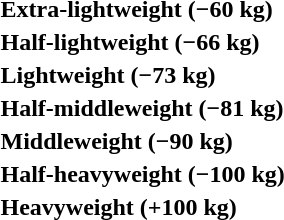<table>
<tr>
<th rowspan=2 style="text-align:left;">Extra-lightweight (−60 kg)</th>
<td rowspan=2></td>
<td rowspan=2></td>
<td></td>
</tr>
<tr>
<td></td>
</tr>
<tr>
<th rowspan=2 style="text-align:left;">Half-lightweight (−66 kg)</th>
<td rowspan=2></td>
<td rowspan=2></td>
<td></td>
</tr>
<tr>
<td></td>
</tr>
<tr>
<th rowspan=2 style="text-align:left;">Lightweight (−73 kg)</th>
<td rowspan=2></td>
<td rowspan=2></td>
<td></td>
</tr>
<tr>
<td></td>
</tr>
<tr>
<th rowspan=2 style="text-align:left;">Half-middleweight (−81 kg)</th>
<td rowspan=2></td>
<td rowspan=2></td>
<td></td>
</tr>
<tr>
<td></td>
</tr>
<tr>
<th rowspan=2 style="text-align:left;">Middleweight (−90 kg)</th>
<td rowspan=2></td>
<td rowspan=2></td>
<td></td>
</tr>
<tr>
<td></td>
</tr>
<tr>
<th rowspan=2 style="text-align:left;">Half-heavyweight (−100 kg)</th>
<td rowspan=2></td>
<td rowspan=2></td>
<td></td>
</tr>
<tr>
<td></td>
</tr>
<tr>
<th rowspan=2 style="text-align:left;">Heavyweight (+100 kg)</th>
<td rowspan=2></td>
<td rowspan=2></td>
<td></td>
</tr>
<tr>
<td></td>
</tr>
</table>
